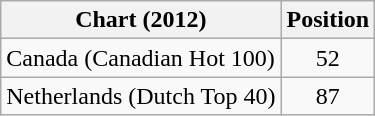<table class="wikitable">
<tr>
<th>Chart (2012)</th>
<th>Position</th>
</tr>
<tr>
<td>Canada (Canadian Hot 100)</td>
<td style="text-align:center;">52</td>
</tr>
<tr>
<td>Netherlands (Dutch Top 40)</td>
<td style="text-align:center;">87</td>
</tr>
</table>
